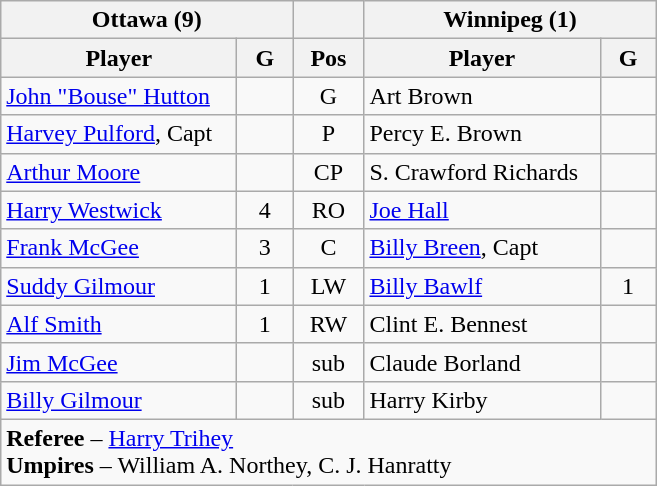<table class="wikitable">
<tr>
<th colspan="2">Ottawa (9)</th>
<th></th>
<th colspan="2">Winnipeg (1)</th>
</tr>
<tr>
<th width="150">Player</th>
<th width="30">G</th>
<th width="40">Pos</th>
<th width="150">Player</th>
<th width="30">G</th>
</tr>
<tr align="center">
<td align="left"><a href='#'>John "Bouse" Hutton</a></td>
<td></td>
<td align="center">G</td>
<td align="left">Art Brown</td>
<td></td>
</tr>
<tr align="center">
<td align="left"><a href='#'>Harvey Pulford</a>, Capt</td>
<td></td>
<td align="center">P</td>
<td align="left">Percy E. Brown</td>
<td></td>
</tr>
<tr align="center">
<td align="left"><a href='#'>Arthur Moore</a></td>
<td></td>
<td align="center">CP</td>
<td align="left">S. Crawford Richards</td>
<td></td>
</tr>
<tr align="center">
<td align="left"><a href='#'>Harry Westwick</a></td>
<td>4</td>
<td align="center">RO</td>
<td align="left"><a href='#'>Joe Hall</a></td>
<td></td>
</tr>
<tr align="center">
<td align="left"><a href='#'>Frank McGee</a></td>
<td>3</td>
<td align="center">C</td>
<td align="left"><a href='#'>Billy Breen</a>, Capt</td>
<td></td>
</tr>
<tr align="center">
<td align="left"><a href='#'>Suddy Gilmour</a></td>
<td>1</td>
<td align="center">LW</td>
<td align="left"><a href='#'>Billy Bawlf</a></td>
<td>1</td>
</tr>
<tr align="center">
<td align="left"><a href='#'>Alf Smith</a></td>
<td>1</td>
<td>RW</td>
<td align="left">Clint E. Bennest</td>
<td></td>
</tr>
<tr align="center">
<td align="left"><a href='#'>Jim McGee</a></td>
<td></td>
<td>sub</td>
<td align="left">Claude Borland</td>
<td></td>
</tr>
<tr align="center">
<td align="left"><a href='#'>Billy Gilmour</a></td>
<td></td>
<td>sub</td>
<td align="left">Harry Kirby</td>
<td></td>
</tr>
<tr>
<td colspan="5"><strong>Referee</strong> – <a href='#'>Harry Trihey</a><br><strong>Umpires</strong> – William A. Northey, C. J. Hanratty</td>
</tr>
</table>
